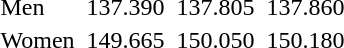<table>
<tr>
<td>Men<br></td>
<td></td>
<td>137.390</td>
<td></td>
<td>137.805</td>
<td></td>
<td>137.860</td>
</tr>
<tr>
<td>Women<br></td>
<td></td>
<td>149.665</td>
<td></td>
<td>150.050</td>
<td></td>
<td>150.180</td>
</tr>
</table>
